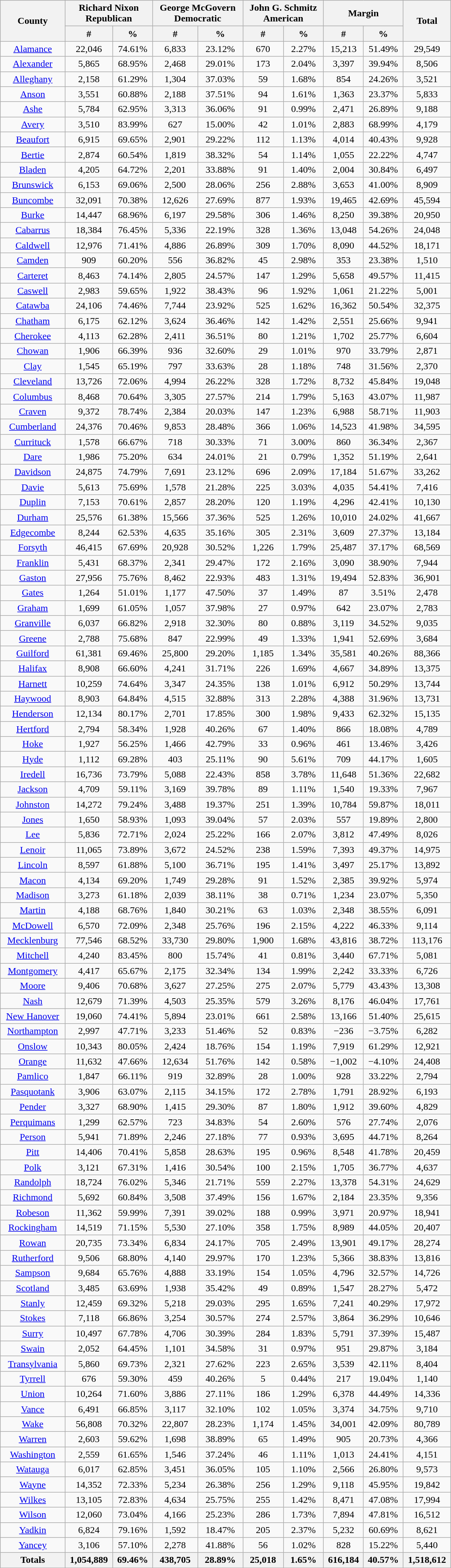<table width="60%" class="wikitable sortable">
<tr>
<th rowspan="2">County</th>
<th colspan="2">Richard Nixon<br>Republican</th>
<th colspan="2">George McGovern<br>Democratic</th>
<th colspan="2">John G. Schmitz<br>American</th>
<th colspan="2">Margin</th>
<th rowspan="2">Total</th>
</tr>
<tr>
<th style="text-align:center;" data-sort-type="number">#</th>
<th style="text-align:center;" data-sort-type="number">%</th>
<th style="text-align:center;" data-sort-type="number">#</th>
<th style="text-align:center;" data-sort-type="number">%</th>
<th style="text-align:center;" data-sort-type="number">#</th>
<th style="text-align:center;" data-sort-type="number">%</th>
<th style="text-align:center;" data-sort-type="number">#</th>
<th style="text-align:center;" data-sort-type="number">%</th>
</tr>
<tr>
<td align="center" ><a href='#'>Alamance</a></td>
<td align="center" >22,046</td>
<td align="center" >74.61%</td>
<td align="center" >6,833</td>
<td align="center" >23.12%</td>
<td align="center" >670</td>
<td align="center" >2.27%</td>
<td align="center" >15,213</td>
<td align="center" >51.49%</td>
<td align="center" >29,549</td>
</tr>
<tr>
<td align="center" ><a href='#'>Alexander</a></td>
<td align="center" >5,865</td>
<td align="center" >68.95%</td>
<td align="center" >2,468</td>
<td align="center" >29.01%</td>
<td align="center" >173</td>
<td align="center" >2.04%</td>
<td align="center" >3,397</td>
<td align="center" >39.94%</td>
<td align="center" >8,506</td>
</tr>
<tr>
<td align="center" ><a href='#'>Alleghany</a></td>
<td align="center" >2,158</td>
<td align="center" >61.29%</td>
<td align="center" >1,304</td>
<td align="center" >37.03%</td>
<td align="center" >59</td>
<td align="center" >1.68%</td>
<td align="center" >854</td>
<td align="center" >24.26%</td>
<td align="center" >3,521</td>
</tr>
<tr>
<td align="center" ><a href='#'>Anson</a></td>
<td align="center" >3,551</td>
<td align="center" >60.88%</td>
<td align="center" >2,188</td>
<td align="center" >37.51%</td>
<td align="center" >94</td>
<td align="center" >1.61%</td>
<td align="center" >1,363</td>
<td align="center" >23.37%</td>
<td align="center" >5,833</td>
</tr>
<tr>
<td align="center" ><a href='#'>Ashe</a></td>
<td align="center" >5,784</td>
<td align="center" >62.95%</td>
<td align="center" >3,313</td>
<td align="center" >36.06%</td>
<td align="center" >91</td>
<td align="center" >0.99%</td>
<td align="center" >2,471</td>
<td align="center" >26.89%</td>
<td align="center" >9,188</td>
</tr>
<tr>
<td align="center" ><a href='#'>Avery</a></td>
<td align="center" >3,510</td>
<td align="center" >83.99%</td>
<td align="center" >627</td>
<td align="center" >15.00%</td>
<td align="center" >42</td>
<td align="center" >1.01%</td>
<td align="center" >2,883</td>
<td align="center" >68.99%</td>
<td align="center" >4,179</td>
</tr>
<tr>
<td align="center" ><a href='#'>Beaufort</a></td>
<td align="center" >6,915</td>
<td align="center" >69.65%</td>
<td align="center" >2,901</td>
<td align="center" >29.22%</td>
<td align="center" >112</td>
<td align="center" >1.13%</td>
<td align="center" >4,014</td>
<td align="center" >40.43%</td>
<td align="center" >9,928</td>
</tr>
<tr>
<td align="center" ><a href='#'>Bertie</a></td>
<td align="center" >2,874</td>
<td align="center" >60.54%</td>
<td align="center" >1,819</td>
<td align="center" >38.32%</td>
<td align="center" >54</td>
<td align="center" >1.14%</td>
<td align="center" >1,055</td>
<td align="center" >22.22%</td>
<td align="center" >4,747</td>
</tr>
<tr>
<td align="center" ><a href='#'>Bladen</a></td>
<td align="center" >4,205</td>
<td align="center" >64.72%</td>
<td align="center" >2,201</td>
<td align="center" >33.88%</td>
<td align="center" >91</td>
<td align="center" >1.40%</td>
<td align="center" >2,004</td>
<td align="center" >30.84%</td>
<td align="center" >6,497</td>
</tr>
<tr>
<td align="center" ><a href='#'>Brunswick</a></td>
<td align="center" >6,153</td>
<td align="center" >69.06%</td>
<td align="center" >2,500</td>
<td align="center" >28.06%</td>
<td align="center" >256</td>
<td align="center" >2.88%</td>
<td align="center" >3,653</td>
<td align="center" >41.00%</td>
<td align="center" >8,909</td>
</tr>
<tr>
<td align="center" ><a href='#'>Buncombe</a></td>
<td align="center" >32,091</td>
<td align="center" >70.38%</td>
<td align="center" >12,626</td>
<td align="center" >27.69%</td>
<td align="center" >877</td>
<td align="center" >1.93%</td>
<td align="center" >19,465</td>
<td align="center" >42.69%</td>
<td align="center" >45,594</td>
</tr>
<tr>
<td align="center" ><a href='#'>Burke</a></td>
<td align="center" >14,447</td>
<td align="center" >68.96%</td>
<td align="center" >6,197</td>
<td align="center" >29.58%</td>
<td align="center" >306</td>
<td align="center" >1.46%</td>
<td align="center" >8,250</td>
<td align="center" >39.38%</td>
<td align="center" >20,950</td>
</tr>
<tr>
<td align="center" ><a href='#'>Cabarrus</a></td>
<td align="center" >18,384</td>
<td align="center" >76.45%</td>
<td align="center" >5,336</td>
<td align="center" >22.19%</td>
<td align="center" >328</td>
<td align="center" >1.36%</td>
<td align="center" >13,048</td>
<td align="center" >54.26%</td>
<td align="center" >24,048</td>
</tr>
<tr>
<td align="center" ><a href='#'>Caldwell</a></td>
<td align="center" >12,976</td>
<td align="center" >71.41%</td>
<td align="center" >4,886</td>
<td align="center" >26.89%</td>
<td align="center" >309</td>
<td align="center" >1.70%</td>
<td align="center" >8,090</td>
<td align="center" >44.52%</td>
<td align="center" >18,171</td>
</tr>
<tr>
<td align="center" ><a href='#'>Camden</a></td>
<td align="center" >909</td>
<td align="center" >60.20%</td>
<td align="center" >556</td>
<td align="center" >36.82%</td>
<td align="center" >45</td>
<td align="center" >2.98%</td>
<td align="center" >353</td>
<td align="center" >23.38%</td>
<td align="center" >1,510</td>
</tr>
<tr>
<td align="center" ><a href='#'>Carteret</a></td>
<td align="center" >8,463</td>
<td align="center" >74.14%</td>
<td align="center" >2,805</td>
<td align="center" >24.57%</td>
<td align="center" >147</td>
<td align="center" >1.29%</td>
<td align="center" >5,658</td>
<td align="center" >49.57%</td>
<td align="center" >11,415</td>
</tr>
<tr>
<td align="center" ><a href='#'>Caswell</a></td>
<td align="center" >2,983</td>
<td align="center" >59.65%</td>
<td align="center" >1,922</td>
<td align="center" >38.43%</td>
<td align="center" >96</td>
<td align="center" >1.92%</td>
<td align="center" >1,061</td>
<td align="center" >21.22%</td>
<td align="center" >5,001</td>
</tr>
<tr>
<td align="center" ><a href='#'>Catawba</a></td>
<td align="center" >24,106</td>
<td align="center" >74.46%</td>
<td align="center" >7,744</td>
<td align="center" >23.92%</td>
<td align="center" >525</td>
<td align="center" >1.62%</td>
<td align="center" >16,362</td>
<td align="center" >50.54%</td>
<td align="center" >32,375</td>
</tr>
<tr>
<td align="center" ><a href='#'>Chatham</a></td>
<td align="center" >6,175</td>
<td align="center" >62.12%</td>
<td align="center" >3,624</td>
<td align="center" >36.46%</td>
<td align="center" >142</td>
<td align="center" >1.42%</td>
<td align="center" >2,551</td>
<td align="center" >25.66%</td>
<td align="center" >9,941</td>
</tr>
<tr>
<td align="center" ><a href='#'>Cherokee</a></td>
<td align="center" >4,113</td>
<td align="center" >62.28%</td>
<td align="center" >2,411</td>
<td align="center" >36.51%</td>
<td align="center" >80</td>
<td align="center" >1.21%</td>
<td align="center" >1,702</td>
<td align="center" >25.77%</td>
<td align="center" >6,604</td>
</tr>
<tr>
<td align="center" ><a href='#'>Chowan</a></td>
<td align="center" >1,906</td>
<td align="center" >66.39%</td>
<td align="center" >936</td>
<td align="center" >32.60%</td>
<td align="center" >29</td>
<td align="center" >1.01%</td>
<td align="center" >970</td>
<td align="center" >33.79%</td>
<td align="center" >2,871</td>
</tr>
<tr>
<td align="center" ><a href='#'>Clay</a></td>
<td align="center" >1,545</td>
<td align="center" >65.19%</td>
<td align="center" >797</td>
<td align="center" >33.63%</td>
<td align="center" >28</td>
<td align="center" >1.18%</td>
<td align="center" >748</td>
<td align="center" >31.56%</td>
<td align="center" >2,370</td>
</tr>
<tr>
<td align="center" ><a href='#'>Cleveland</a></td>
<td align="center" >13,726</td>
<td align="center" >72.06%</td>
<td align="center" >4,994</td>
<td align="center" >26.22%</td>
<td align="center" >328</td>
<td align="center" >1.72%</td>
<td align="center" >8,732</td>
<td align="center" >45.84%</td>
<td align="center" >19,048</td>
</tr>
<tr>
<td align="center" ><a href='#'>Columbus</a></td>
<td align="center" >8,468</td>
<td align="center" >70.64%</td>
<td align="center" >3,305</td>
<td align="center" >27.57%</td>
<td align="center" >214</td>
<td align="center" >1.79%</td>
<td align="center" >5,163</td>
<td align="center" >43.07%</td>
<td align="center" >11,987</td>
</tr>
<tr>
<td align="center" ><a href='#'>Craven</a></td>
<td align="center" >9,372</td>
<td align="center" >78.74%</td>
<td align="center" >2,384</td>
<td align="center" >20.03%</td>
<td align="center" >147</td>
<td align="center" >1.23%</td>
<td align="center" >6,988</td>
<td align="center" >58.71%</td>
<td align="center" >11,903</td>
</tr>
<tr>
<td align="center" ><a href='#'>Cumberland</a></td>
<td align="center" >24,376</td>
<td align="center" >70.46%</td>
<td align="center" >9,853</td>
<td align="center" >28.48%</td>
<td align="center" >366</td>
<td align="center" >1.06%</td>
<td align="center" >14,523</td>
<td align="center" >41.98%</td>
<td align="center" >34,595</td>
</tr>
<tr>
<td align="center" ><a href='#'>Currituck</a></td>
<td align="center" >1,578</td>
<td align="center" >66.67%</td>
<td align="center" >718</td>
<td align="center" >30.33%</td>
<td align="center" >71</td>
<td align="center" >3.00%</td>
<td align="center" >860</td>
<td align="center" >36.34%</td>
<td align="center" >2,367</td>
</tr>
<tr>
<td align="center" ><a href='#'>Dare</a></td>
<td align="center" >1,986</td>
<td align="center" >75.20%</td>
<td align="center" >634</td>
<td align="center" >24.01%</td>
<td align="center" >21</td>
<td align="center" >0.79%</td>
<td align="center" >1,352</td>
<td align="center" >51.19%</td>
<td align="center" >2,641</td>
</tr>
<tr>
<td align="center" ><a href='#'>Davidson</a></td>
<td align="center" >24,875</td>
<td align="center" >74.79%</td>
<td align="center" >7,691</td>
<td align="center" >23.12%</td>
<td align="center" >696</td>
<td align="center" >2.09%</td>
<td align="center" >17,184</td>
<td align="center" >51.67%</td>
<td align="center" >33,262</td>
</tr>
<tr>
<td align="center" ><a href='#'>Davie</a></td>
<td align="center" >5,613</td>
<td align="center" >75.69%</td>
<td align="center" >1,578</td>
<td align="center" >21.28%</td>
<td align="center" >225</td>
<td align="center" >3.03%</td>
<td align="center" >4,035</td>
<td align="center" >54.41%</td>
<td align="center" >7,416</td>
</tr>
<tr>
<td align="center" ><a href='#'>Duplin</a></td>
<td align="center" >7,153</td>
<td align="center" >70.61%</td>
<td align="center" >2,857</td>
<td align="center" >28.20%</td>
<td align="center" >120</td>
<td align="center" >1.19%</td>
<td align="center" >4,296</td>
<td align="center" >42.41%</td>
<td align="center" >10,130</td>
</tr>
<tr>
<td align="center" ><a href='#'>Durham</a></td>
<td align="center" >25,576</td>
<td align="center" >61.38%</td>
<td align="center" >15,566</td>
<td align="center" >37.36%</td>
<td align="center" >525</td>
<td align="center" >1.26%</td>
<td align="center" >10,010</td>
<td align="center" >24.02%</td>
<td align="center" >41,667</td>
</tr>
<tr>
<td align="center" ><a href='#'>Edgecombe</a></td>
<td align="center" >8,244</td>
<td align="center" >62.53%</td>
<td align="center" >4,635</td>
<td align="center" >35.16%</td>
<td align="center" >305</td>
<td align="center" >2.31%</td>
<td align="center" >3,609</td>
<td align="center" >27.37%</td>
<td align="center" >13,184</td>
</tr>
<tr>
<td align="center" ><a href='#'>Forsyth</a></td>
<td align="center" >46,415</td>
<td align="center" >67.69%</td>
<td align="center" >20,928</td>
<td align="center" >30.52%</td>
<td align="center" >1,226</td>
<td align="center" >1.79%</td>
<td align="center" >25,487</td>
<td align="center" >37.17%</td>
<td align="center" >68,569</td>
</tr>
<tr>
<td align="center" ><a href='#'>Franklin</a></td>
<td align="center" >5,431</td>
<td align="center" >68.37%</td>
<td align="center" >2,341</td>
<td align="center" >29.47%</td>
<td align="center" >172</td>
<td align="center" >2.16%</td>
<td align="center" >3,090</td>
<td align="center" >38.90%</td>
<td align="center" >7,944</td>
</tr>
<tr>
<td align="center" ><a href='#'>Gaston</a></td>
<td align="center" >27,956</td>
<td align="center" >75.76%</td>
<td align="center" >8,462</td>
<td align="center" >22.93%</td>
<td align="center" >483</td>
<td align="center" >1.31%</td>
<td align="center" >19,494</td>
<td align="center" >52.83%</td>
<td align="center" >36,901</td>
</tr>
<tr>
<td align="center" ><a href='#'>Gates</a></td>
<td align="center" >1,264</td>
<td align="center" >51.01%</td>
<td align="center" >1,177</td>
<td align="center" >47.50%</td>
<td align="center" >37</td>
<td align="center" >1.49%</td>
<td align="center" >87</td>
<td align="center" >3.51%</td>
<td align="center" >2,478</td>
</tr>
<tr>
<td align="center" ><a href='#'>Graham</a></td>
<td align="center" >1,699</td>
<td align="center" >61.05%</td>
<td align="center" >1,057</td>
<td align="center" >37.98%</td>
<td align="center" >27</td>
<td align="center" >0.97%</td>
<td align="center" >642</td>
<td align="center" >23.07%</td>
<td align="center" >2,783</td>
</tr>
<tr>
<td align="center" ><a href='#'>Granville</a></td>
<td align="center" >6,037</td>
<td align="center" >66.82%</td>
<td align="center" >2,918</td>
<td align="center" >32.30%</td>
<td align="center" >80</td>
<td align="center" >0.88%</td>
<td align="center" >3,119</td>
<td align="center" >34.52%</td>
<td align="center" >9,035</td>
</tr>
<tr>
<td align="center" ><a href='#'>Greene</a></td>
<td align="center" >2,788</td>
<td align="center" >75.68%</td>
<td align="center" >847</td>
<td align="center" >22.99%</td>
<td align="center" >49</td>
<td align="center" >1.33%</td>
<td align="center" >1,941</td>
<td align="center" >52.69%</td>
<td align="center" >3,684</td>
</tr>
<tr>
<td align="center" ><a href='#'>Guilford</a></td>
<td align="center" >61,381</td>
<td align="center" >69.46%</td>
<td align="center" >25,800</td>
<td align="center" >29.20%</td>
<td align="center" >1,185</td>
<td align="center" >1.34%</td>
<td align="center" >35,581</td>
<td align="center" >40.26%</td>
<td align="center" >88,366</td>
</tr>
<tr>
<td align="center" ><a href='#'>Halifax</a></td>
<td align="center" >8,908</td>
<td align="center" >66.60%</td>
<td align="center" >4,241</td>
<td align="center" >31.71%</td>
<td align="center" >226</td>
<td align="center" >1.69%</td>
<td align="center" >4,667</td>
<td align="center" >34.89%</td>
<td align="center" >13,375</td>
</tr>
<tr>
<td align="center" ><a href='#'>Harnett</a></td>
<td align="center" >10,259</td>
<td align="center" >74.64%</td>
<td align="center" >3,347</td>
<td align="center" >24.35%</td>
<td align="center" >138</td>
<td align="center" >1.01%</td>
<td align="center" >6,912</td>
<td align="center" >50.29%</td>
<td align="center" >13,744</td>
</tr>
<tr>
<td align="center" ><a href='#'>Haywood</a></td>
<td align="center" >8,903</td>
<td align="center" >64.84%</td>
<td align="center" >4,515</td>
<td align="center" >32.88%</td>
<td align="center" >313</td>
<td align="center" >2.28%</td>
<td align="center" >4,388</td>
<td align="center" >31.96%</td>
<td align="center" >13,731</td>
</tr>
<tr>
<td align="center" ><a href='#'>Henderson</a></td>
<td align="center" >12,134</td>
<td align="center" >80.17%</td>
<td align="center" >2,701</td>
<td align="center" >17.85%</td>
<td align="center" >300</td>
<td align="center" >1.98%</td>
<td align="center" >9,433</td>
<td align="center" >62.32%</td>
<td align="center" >15,135</td>
</tr>
<tr>
<td align="center" ><a href='#'>Hertford</a></td>
<td align="center" >2,794</td>
<td align="center" >58.34%</td>
<td align="center" >1,928</td>
<td align="center" >40.26%</td>
<td align="center" >67</td>
<td align="center" >1.40%</td>
<td align="center" >866</td>
<td align="center" >18.08%</td>
<td align="center" >4,789</td>
</tr>
<tr>
<td align="center" ><a href='#'>Hoke</a></td>
<td align="center" >1,927</td>
<td align="center" >56.25%</td>
<td align="center" >1,466</td>
<td align="center" >42.79%</td>
<td align="center" >33</td>
<td align="center" >0.96%</td>
<td align="center" >461</td>
<td align="center" >13.46%</td>
<td align="center" >3,426</td>
</tr>
<tr>
<td align="center" ><a href='#'>Hyde</a></td>
<td align="center" >1,112</td>
<td align="center" >69.28%</td>
<td align="center" >403</td>
<td align="center" >25.11%</td>
<td align="center" >90</td>
<td align="center" >5.61%</td>
<td align="center" >709</td>
<td align="center" >44.17%</td>
<td align="center" >1,605</td>
</tr>
<tr>
<td align="center" ><a href='#'>Iredell</a></td>
<td align="center" >16,736</td>
<td align="center" >73.79%</td>
<td align="center" >5,088</td>
<td align="center" >22.43%</td>
<td align="center" >858</td>
<td align="center" >3.78%</td>
<td align="center" >11,648</td>
<td align="center" >51.36%</td>
<td align="center" >22,682</td>
</tr>
<tr>
<td align="center" ><a href='#'>Jackson</a></td>
<td align="center" >4,709</td>
<td align="center" >59.11%</td>
<td align="center" >3,169</td>
<td align="center" >39.78%</td>
<td align="center" >89</td>
<td align="center" >1.11%</td>
<td align="center" >1,540</td>
<td align="center" >19.33%</td>
<td align="center" >7,967</td>
</tr>
<tr>
<td align="center" ><a href='#'>Johnston</a></td>
<td align="center" >14,272</td>
<td align="center" >79.24%</td>
<td align="center" >3,488</td>
<td align="center" >19.37%</td>
<td align="center" >251</td>
<td align="center" >1.39%</td>
<td align="center" >10,784</td>
<td align="center" >59.87%</td>
<td align="center" >18,011</td>
</tr>
<tr>
<td align="center" ><a href='#'>Jones</a></td>
<td align="center" >1,650</td>
<td align="center" >58.93%</td>
<td align="center" >1,093</td>
<td align="center" >39.04%</td>
<td align="center" >57</td>
<td align="center" >2.03%</td>
<td align="center" >557</td>
<td align="center" >19.89%</td>
<td align="center" >2,800</td>
</tr>
<tr>
<td align="center" ><a href='#'>Lee</a></td>
<td align="center" >5,836</td>
<td align="center" >72.71%</td>
<td align="center" >2,024</td>
<td align="center" >25.22%</td>
<td align="center" >166</td>
<td align="center" >2.07%</td>
<td align="center" >3,812</td>
<td align="center" >47.49%</td>
<td align="center" >8,026</td>
</tr>
<tr>
<td align="center" ><a href='#'>Lenoir</a></td>
<td align="center" >11,065</td>
<td align="center" >73.89%</td>
<td align="center" >3,672</td>
<td align="center" >24.52%</td>
<td align="center" >238</td>
<td align="center" >1.59%</td>
<td align="center" >7,393</td>
<td align="center" >49.37%</td>
<td align="center" >14,975</td>
</tr>
<tr>
<td align="center" ><a href='#'>Lincoln</a></td>
<td align="center" >8,597</td>
<td align="center" >61.88%</td>
<td align="center" >5,100</td>
<td align="center" >36.71%</td>
<td align="center" >195</td>
<td align="center" >1.41%</td>
<td align="center" >3,497</td>
<td align="center" >25.17%</td>
<td align="center" >13,892</td>
</tr>
<tr>
<td align="center" ><a href='#'>Macon</a></td>
<td align="center" >4,134</td>
<td align="center" >69.20%</td>
<td align="center" >1,749</td>
<td align="center" >29.28%</td>
<td align="center" >91</td>
<td align="center" >1.52%</td>
<td align="center" >2,385</td>
<td align="center" >39.92%</td>
<td align="center" >5,974</td>
</tr>
<tr>
<td align="center" ><a href='#'>Madison</a></td>
<td align="center" >3,273</td>
<td align="center" >61.18%</td>
<td align="center" >2,039</td>
<td align="center" >38.11%</td>
<td align="center" >38</td>
<td align="center" >0.71%</td>
<td align="center" >1,234</td>
<td align="center" >23.07%</td>
<td align="center" >5,350</td>
</tr>
<tr>
<td align="center" ><a href='#'>Martin</a></td>
<td align="center" >4,188</td>
<td align="center" >68.76%</td>
<td align="center" >1,840</td>
<td align="center" >30.21%</td>
<td align="center" >63</td>
<td align="center" >1.03%</td>
<td align="center" >2,348</td>
<td align="center" >38.55%</td>
<td align="center" >6,091</td>
</tr>
<tr>
<td align="center" ><a href='#'>McDowell</a></td>
<td align="center" >6,570</td>
<td align="center" >72.09%</td>
<td align="center" >2,348</td>
<td align="center" >25.76%</td>
<td align="center" >196</td>
<td align="center" >2.15%</td>
<td align="center" >4,222</td>
<td align="center" >46.33%</td>
<td align="center" >9,114</td>
</tr>
<tr>
<td align="center" ><a href='#'>Mecklenburg</a></td>
<td align="center" >77,546</td>
<td align="center" >68.52%</td>
<td align="center" >33,730</td>
<td align="center" >29.80%</td>
<td align="center" >1,900</td>
<td align="center" >1.68%</td>
<td align="center" >43,816</td>
<td align="center" >38.72%</td>
<td align="center" >113,176</td>
</tr>
<tr>
<td align="center" ><a href='#'>Mitchell</a></td>
<td align="center" >4,240</td>
<td align="center" >83.45%</td>
<td align="center" >800</td>
<td align="center" >15.74%</td>
<td align="center" >41</td>
<td align="center" >0.81%</td>
<td align="center" >3,440</td>
<td align="center" >67.71%</td>
<td align="center" >5,081</td>
</tr>
<tr>
<td align="center" ><a href='#'>Montgomery</a></td>
<td align="center" >4,417</td>
<td align="center" >65.67%</td>
<td align="center" >2,175</td>
<td align="center" >32.34%</td>
<td align="center" >134</td>
<td align="center" >1.99%</td>
<td align="center" >2,242</td>
<td align="center" >33.33%</td>
<td align="center" >6,726</td>
</tr>
<tr>
<td align="center" ><a href='#'>Moore</a></td>
<td align="center" >9,406</td>
<td align="center" >70.68%</td>
<td align="center" >3,627</td>
<td align="center" >27.25%</td>
<td align="center" >275</td>
<td align="center" >2.07%</td>
<td align="center" >5,779</td>
<td align="center" >43.43%</td>
<td align="center" >13,308</td>
</tr>
<tr>
<td align="center" ><a href='#'>Nash</a></td>
<td align="center" >12,679</td>
<td align="center" >71.39%</td>
<td align="center" >4,503</td>
<td align="center" >25.35%</td>
<td align="center" >579</td>
<td align="center" >3.26%</td>
<td align="center" >8,176</td>
<td align="center" >46.04%</td>
<td align="center" >17,761</td>
</tr>
<tr>
<td align="center" ><a href='#'>New Hanover</a></td>
<td align="center" >19,060</td>
<td align="center" >74.41%</td>
<td align="center" >5,894</td>
<td align="center" >23.01%</td>
<td align="center" >661</td>
<td align="center" >2.58%</td>
<td align="center" >13,166</td>
<td align="center" >51.40%</td>
<td align="center" >25,615</td>
</tr>
<tr>
<td align="center" ><a href='#'>Northampton</a></td>
<td align="center" >2,997</td>
<td align="center" >47.71%</td>
<td align="center" >3,233</td>
<td align="center" >51.46%</td>
<td align="center" >52</td>
<td align="center" >0.83%</td>
<td align="center" >−236</td>
<td align="center" >−3.75%</td>
<td align="center" >6,282</td>
</tr>
<tr>
<td align="center" ><a href='#'>Onslow</a></td>
<td align="center" >10,343</td>
<td align="center" >80.05%</td>
<td align="center" >2,424</td>
<td align="center" >18.76%</td>
<td align="center" >154</td>
<td align="center" >1.19%</td>
<td align="center" >7,919</td>
<td align="center" >61.29%</td>
<td align="center" >12,921</td>
</tr>
<tr>
<td align="center" ><a href='#'>Orange</a></td>
<td align="center" >11,632</td>
<td align="center" >47.66%</td>
<td align="center" >12,634</td>
<td align="center" >51.76%</td>
<td align="center" >142</td>
<td align="center" >0.58%</td>
<td align="center" >−1,002</td>
<td align="center" >−4.10%</td>
<td align="center" >24,408</td>
</tr>
<tr>
<td align="center" ><a href='#'>Pamlico</a></td>
<td align="center" >1,847</td>
<td align="center" >66.11%</td>
<td align="center" >919</td>
<td align="center" >32.89%</td>
<td align="center" >28</td>
<td align="center" >1.00%</td>
<td align="center" >928</td>
<td align="center" >33.22%</td>
<td align="center" >2,794</td>
</tr>
<tr>
<td align="center" ><a href='#'>Pasquotank</a></td>
<td align="center" >3,906</td>
<td align="center" >63.07%</td>
<td align="center" >2,115</td>
<td align="center" >34.15%</td>
<td align="center" >172</td>
<td align="center" >2.78%</td>
<td align="center" >1,791</td>
<td align="center" >28.92%</td>
<td align="center" >6,193</td>
</tr>
<tr>
<td align="center" ><a href='#'>Pender</a></td>
<td align="center" >3,327</td>
<td align="center" >68.90%</td>
<td align="center" >1,415</td>
<td align="center" >29.30%</td>
<td align="center" >87</td>
<td align="center" >1.80%</td>
<td align="center" >1,912</td>
<td align="center" >39.60%</td>
<td align="center" >4,829</td>
</tr>
<tr>
<td align="center" ><a href='#'>Perquimans</a></td>
<td align="center" >1,299</td>
<td align="center" >62.57%</td>
<td align="center" >723</td>
<td align="center" >34.83%</td>
<td align="center" >54</td>
<td align="center" >2.60%</td>
<td align="center" >576</td>
<td align="center" >27.74%</td>
<td align="center" >2,076</td>
</tr>
<tr>
<td align="center" ><a href='#'>Person</a></td>
<td align="center" >5,941</td>
<td align="center" >71.89%</td>
<td align="center" >2,246</td>
<td align="center" >27.18%</td>
<td align="center" >77</td>
<td align="center" >0.93%</td>
<td align="center" >3,695</td>
<td align="center" >44.71%</td>
<td align="center" >8,264</td>
</tr>
<tr>
<td align="center" ><a href='#'>Pitt</a></td>
<td align="center" >14,406</td>
<td align="center" >70.41%</td>
<td align="center" >5,858</td>
<td align="center" >28.63%</td>
<td align="center" >195</td>
<td align="center" >0.96%</td>
<td align="center" >8,548</td>
<td align="center" >41.78%</td>
<td align="center" >20,459</td>
</tr>
<tr>
<td align="center" ><a href='#'>Polk</a></td>
<td align="center" >3,121</td>
<td align="center" >67.31%</td>
<td align="center" >1,416</td>
<td align="center" >30.54%</td>
<td align="center" >100</td>
<td align="center" >2.15%</td>
<td align="center" >1,705</td>
<td align="center" >36.77%</td>
<td align="center" >4,637</td>
</tr>
<tr>
<td align="center" ><a href='#'>Randolph</a></td>
<td align="center" >18,724</td>
<td align="center" >76.02%</td>
<td align="center" >5,346</td>
<td align="center" >21.71%</td>
<td align="center" >559</td>
<td align="center" >2.27%</td>
<td align="center" >13,378</td>
<td align="center" >54.31%</td>
<td align="center" >24,629</td>
</tr>
<tr>
<td align="center" ><a href='#'>Richmond</a></td>
<td align="center" >5,692</td>
<td align="center" >60.84%</td>
<td align="center" >3,508</td>
<td align="center" >37.49%</td>
<td align="center" >156</td>
<td align="center" >1.67%</td>
<td align="center" >2,184</td>
<td align="center" >23.35%</td>
<td align="center" >9,356</td>
</tr>
<tr>
<td align="center" ><a href='#'>Robeson</a></td>
<td align="center" >11,362</td>
<td align="center" >59.99%</td>
<td align="center" >7,391</td>
<td align="center" >39.02%</td>
<td align="center" >188</td>
<td align="center" >0.99%</td>
<td align="center" >3,971</td>
<td align="center" >20.97%</td>
<td align="center" >18,941</td>
</tr>
<tr>
<td align="center" ><a href='#'>Rockingham</a></td>
<td align="center" >14,519</td>
<td align="center" >71.15%</td>
<td align="center" >5,530</td>
<td align="center" >27.10%</td>
<td align="center" >358</td>
<td align="center" >1.75%</td>
<td align="center" >8,989</td>
<td align="center" >44.05%</td>
<td align="center" >20,407</td>
</tr>
<tr>
<td align="center" ><a href='#'>Rowan</a></td>
<td align="center" >20,735</td>
<td align="center" >73.34%</td>
<td align="center" >6,834</td>
<td align="center" >24.17%</td>
<td align="center" >705</td>
<td align="center" >2.49%</td>
<td align="center" >13,901</td>
<td align="center" >49.17%</td>
<td align="center" >28,274</td>
</tr>
<tr>
<td align="center" ><a href='#'>Rutherford</a></td>
<td align="center" >9,506</td>
<td align="center" >68.80%</td>
<td align="center" >4,140</td>
<td align="center" >29.97%</td>
<td align="center" >170</td>
<td align="center" >1.23%</td>
<td align="center" >5,366</td>
<td align="center" >38.83%</td>
<td align="center" >13,816</td>
</tr>
<tr>
<td align="center" ><a href='#'>Sampson</a></td>
<td align="center" >9,684</td>
<td align="center" >65.76%</td>
<td align="center" >4,888</td>
<td align="center" >33.19%</td>
<td align="center" >154</td>
<td align="center" >1.05%</td>
<td align="center" >4,796</td>
<td align="center" >32.57%</td>
<td align="center" >14,726</td>
</tr>
<tr>
<td align="center" ><a href='#'>Scotland</a></td>
<td align="center" >3,485</td>
<td align="center" >63.69%</td>
<td align="center" >1,938</td>
<td align="center" >35.42%</td>
<td align="center" >49</td>
<td align="center" >0.89%</td>
<td align="center" >1,547</td>
<td align="center" >28.27%</td>
<td align="center" >5,472</td>
</tr>
<tr>
<td align="center" ><a href='#'>Stanly</a></td>
<td align="center" >12,459</td>
<td align="center" >69.32%</td>
<td align="center" >5,218</td>
<td align="center" >29.03%</td>
<td align="center" >295</td>
<td align="center" >1.65%</td>
<td align="center" >7,241</td>
<td align="center" >40.29%</td>
<td align="center" >17,972</td>
</tr>
<tr>
<td align="center" ><a href='#'>Stokes</a></td>
<td align="center" >7,118</td>
<td align="center" >66.86%</td>
<td align="center" >3,254</td>
<td align="center" >30.57%</td>
<td align="center" >274</td>
<td align="center" >2.57%</td>
<td align="center" >3,864</td>
<td align="center" >36.29%</td>
<td align="center" >10,646</td>
</tr>
<tr>
<td align="center" ><a href='#'>Surry</a></td>
<td align="center" >10,497</td>
<td align="center" >67.78%</td>
<td align="center" >4,706</td>
<td align="center" >30.39%</td>
<td align="center" >284</td>
<td align="center" >1.83%</td>
<td align="center" >5,791</td>
<td align="center" >37.39%</td>
<td align="center" >15,487</td>
</tr>
<tr>
<td align="center" ><a href='#'>Swain</a></td>
<td align="center" >2,052</td>
<td align="center" >64.45%</td>
<td align="center" >1,101</td>
<td align="center" >34.58%</td>
<td align="center" >31</td>
<td align="center" >0.97%</td>
<td align="center" >951</td>
<td align="center" >29.87%</td>
<td align="center" >3,184</td>
</tr>
<tr>
<td align="center" ><a href='#'>Transylvania</a></td>
<td align="center" >5,860</td>
<td align="center" >69.73%</td>
<td align="center" >2,321</td>
<td align="center" >27.62%</td>
<td align="center" >223</td>
<td align="center" >2.65%</td>
<td align="center" >3,539</td>
<td align="center" >42.11%</td>
<td align="center" >8,404</td>
</tr>
<tr>
<td align="center" ><a href='#'>Tyrrell</a></td>
<td align="center" >676</td>
<td align="center" >59.30%</td>
<td align="center" >459</td>
<td align="center" >40.26%</td>
<td align="center" >5</td>
<td align="center" >0.44%</td>
<td align="center" >217</td>
<td align="center" >19.04%</td>
<td align="center" >1,140</td>
</tr>
<tr>
<td align="center" ><a href='#'>Union</a></td>
<td align="center" >10,264</td>
<td align="center" >71.60%</td>
<td align="center" >3,886</td>
<td align="center" >27.11%</td>
<td align="center" >186</td>
<td align="center" >1.29%</td>
<td align="center" >6,378</td>
<td align="center" >44.49%</td>
<td align="center" >14,336</td>
</tr>
<tr>
<td align="center" ><a href='#'>Vance</a></td>
<td align="center" >6,491</td>
<td align="center" >66.85%</td>
<td align="center" >3,117</td>
<td align="center" >32.10%</td>
<td align="center" >102</td>
<td align="center" >1.05%</td>
<td align="center" >3,374</td>
<td align="center" >34.75%</td>
<td align="center" >9,710</td>
</tr>
<tr>
<td align="center" ><a href='#'>Wake</a></td>
<td align="center" >56,808</td>
<td align="center" >70.32%</td>
<td align="center" >22,807</td>
<td align="center" >28.23%</td>
<td align="center" >1,174</td>
<td align="center" >1.45%</td>
<td align="center" >34,001</td>
<td align="center" >42.09%</td>
<td align="center" >80,789</td>
</tr>
<tr>
<td align="center" ><a href='#'>Warren</a></td>
<td align="center" >2,603</td>
<td align="center" >59.62%</td>
<td align="center" >1,698</td>
<td align="center" >38.89%</td>
<td align="center" >65</td>
<td align="center" >1.49%</td>
<td align="center" >905</td>
<td align="center" >20.73%</td>
<td align="center" >4,366</td>
</tr>
<tr>
<td align="center" ><a href='#'>Washington</a></td>
<td align="center" >2,559</td>
<td align="center" >61.65%</td>
<td align="center" >1,546</td>
<td align="center" >37.24%</td>
<td align="center" >46</td>
<td align="center" >1.11%</td>
<td align="center" >1,013</td>
<td align="center" >24.41%</td>
<td align="center" >4,151</td>
</tr>
<tr>
<td align="center" ><a href='#'>Watauga</a></td>
<td align="center" >6,017</td>
<td align="center" >62.85%</td>
<td align="center" >3,451</td>
<td align="center" >36.05%</td>
<td align="center" >105</td>
<td align="center" >1.10%</td>
<td align="center" >2,566</td>
<td align="center" >26.80%</td>
<td align="center" >9,573</td>
</tr>
<tr>
<td align="center" ><a href='#'>Wayne</a></td>
<td align="center" >14,352</td>
<td align="center" >72.33%</td>
<td align="center" >5,234</td>
<td align="center" >26.38%</td>
<td align="center" >256</td>
<td align="center" >1.29%</td>
<td align="center" >9,118</td>
<td align="center" >45.95%</td>
<td align="center" >19,842</td>
</tr>
<tr>
<td align="center" ><a href='#'>Wilkes</a></td>
<td align="center" >13,105</td>
<td align="center" >72.83%</td>
<td align="center" >4,634</td>
<td align="center" >25.75%</td>
<td align="center" >255</td>
<td align="center" >1.42%</td>
<td align="center" >8,471</td>
<td align="center" >47.08%</td>
<td align="center" >17,994</td>
</tr>
<tr>
<td align="center" ><a href='#'>Wilson</a></td>
<td align="center" >12,060</td>
<td align="center" >73.04%</td>
<td align="center" >4,166</td>
<td align="center" >25.23%</td>
<td align="center" >286</td>
<td align="center" >1.73%</td>
<td align="center" >7,894</td>
<td align="center" >47.81%</td>
<td align="center" >16,512</td>
</tr>
<tr>
<td align="center" ><a href='#'>Yadkin</a></td>
<td align="center" >6,824</td>
<td align="center" >79.16%</td>
<td align="center" >1,592</td>
<td align="center" >18.47%</td>
<td align="center" >205</td>
<td align="center" >2.37%</td>
<td align="center" >5,232</td>
<td align="center" >60.69%</td>
<td align="center" >8,621</td>
</tr>
<tr>
<td align="center" ><a href='#'>Yancey</a></td>
<td align="center" >3,106</td>
<td align="center" >57.10%</td>
<td align="center" >2,278</td>
<td align="center" >41.88%</td>
<td align="center" >56</td>
<td align="center" >1.02%</td>
<td align="center" >828</td>
<td align="center" >15.22%</td>
<td align="center" >5,440</td>
</tr>
<tr>
<th>Totals</th>
<th>1,054,889</th>
<th>69.46%</th>
<th>438,705</th>
<th>28.89%</th>
<th>25,018</th>
<th>1.65%</th>
<th>616,184</th>
<th>40.57%</th>
<th>1,518,612</th>
</tr>
</table>
